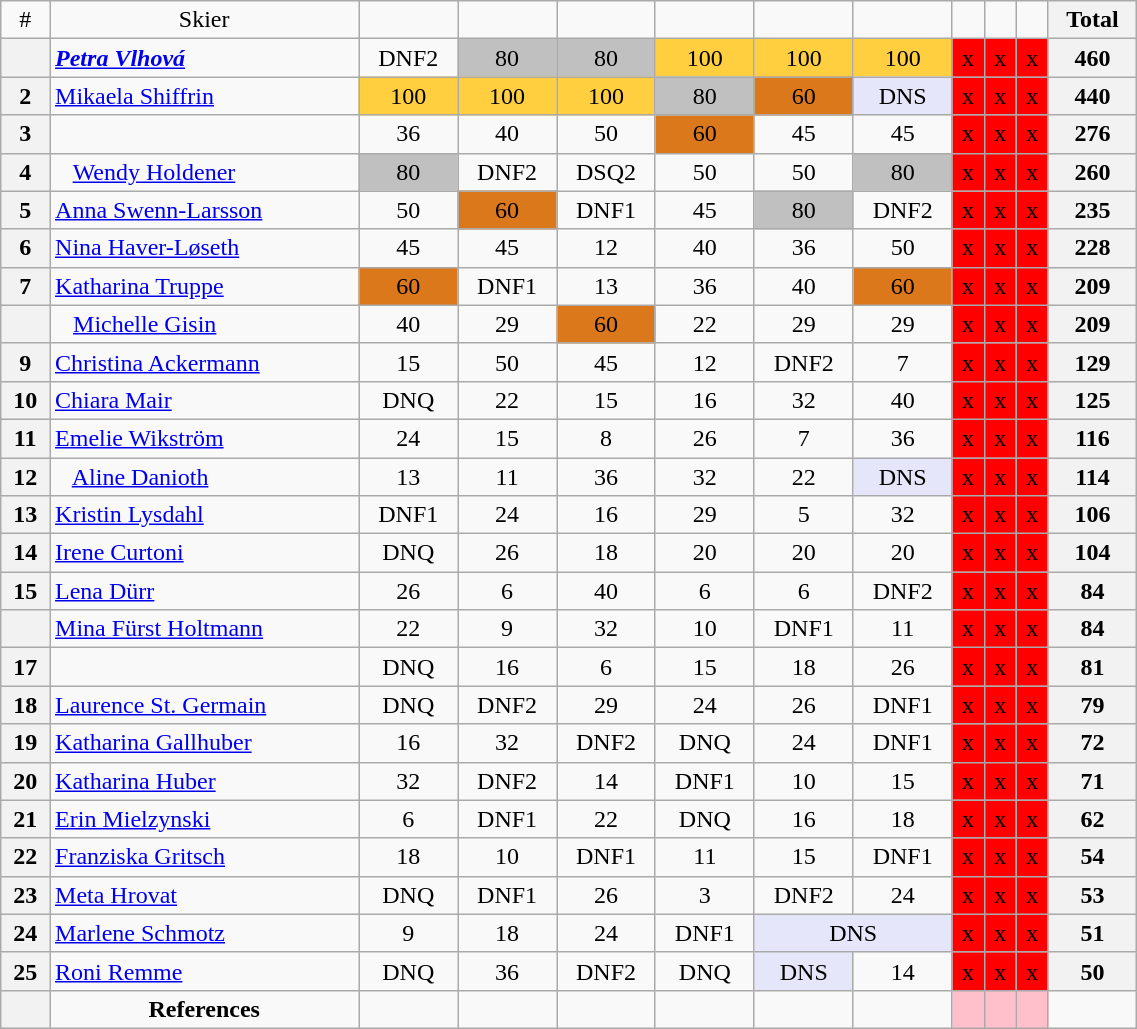<table class="wikitable" width=60% style="font-size:100%; text-align:center;">
<tr>
<td>#</td>
<td>Skier</td>
<td><br> </td>
<td><br> </td>
<td><br> </td>
<td><br> </td>
<td><br> </td>
<td><br> </td>
<td><br> </td>
<td><br> </td>
<td><br> </td>
<th>Total</th>
</tr>
<tr>
<th></th>
<td align=left> <strong><em><a href='#'>Petra Vlhová</a></em></strong></td>
<td>DNF2</td>
<td bgcolor=c0c0c0>80</td>
<td bgcolor=c0c0c0>80</td>
<td bgcolor=ffcf40>100</td>
<td bgcolor=ffcf40>100</td>
<td bgcolor=ffcf40>100</td>
<td bgcolor=red>x</td>
<td bgcolor=red>x</td>
<td bgcolor=red>x</td>
<th>460</th>
</tr>
<tr>
<th>2</th>
<td align=left> <a href='#'>Mikaela Shiffrin</a></td>
<td bgcolor=ffcf40>100</td>
<td bgcolor=ffcf40>100</td>
<td bgcolor=ffcf40>100</td>
<td bgcolor=c0c0c0>80</td>
<td bgcolor=db781b>60</td>
<td bgcolor=lavender>DNS</td>
<td bgcolor=red>x</td>
<td bgcolor=red>x</td>
<td bgcolor=red>x</td>
<th>440</th>
</tr>
<tr>
<th>3</th>
<td align=left></td>
<td>36</td>
<td>40</td>
<td>50</td>
<td bgcolor=db781b>60</td>
<td>45</td>
<td>45</td>
<td bgcolor=red>x</td>
<td bgcolor=red>x</td>
<td bgcolor=red>x</td>
<th>276</th>
</tr>
<tr>
<th>4</th>
<td align=left>   <a href='#'>Wendy Holdener</a></td>
<td bgcolor=c0c0c0>80</td>
<td>DNF2</td>
<td>DSQ2</td>
<td>50</td>
<td>50</td>
<td bgcolor=c0c0c0>80</td>
<td bgcolor=red>x</td>
<td bgcolor=red>x</td>
<td bgcolor=red>x</td>
<th>260</th>
</tr>
<tr>
<th>5</th>
<td align=left> <a href='#'>Anna Swenn-Larsson</a></td>
<td>50</td>
<td bgcolor=db781b>60</td>
<td>DNF1</td>
<td>45</td>
<td bgcolor=c0c0c0>80</td>
<td>DNF2</td>
<td bgcolor=red>x</td>
<td bgcolor=red>x</td>
<td bgcolor=red>x</td>
<th>235</th>
</tr>
<tr>
<th>6</th>
<td align=left> <a href='#'>Nina Haver-Løseth</a></td>
<td>45</td>
<td>45</td>
<td>12</td>
<td>40</td>
<td>36</td>
<td>50</td>
<td bgcolor=red>x</td>
<td bgcolor=red>x</td>
<td bgcolor=red>x</td>
<th>228</th>
</tr>
<tr>
<th>7</th>
<td align=left> <a href='#'>Katharina Truppe</a></td>
<td bgcolor=db781b>60</td>
<td>DNF1</td>
<td>13</td>
<td>36</td>
<td>40</td>
<td bgcolor=db781b>60</td>
<td bgcolor=red>x</td>
<td bgcolor=red>x</td>
<td bgcolor=red>x</td>
<th>209</th>
</tr>
<tr>
<th></th>
<td align=left>   <a href='#'>Michelle Gisin</a></td>
<td>40</td>
<td>29</td>
<td bgcolor=db781b>60</td>
<td>22</td>
<td>29</td>
<td>29</td>
<td bgcolor=red>x</td>
<td bgcolor=red>x</td>
<td bgcolor=red>x</td>
<th>209</th>
</tr>
<tr>
<th>9</th>
<td align=left> <a href='#'>Christina Ackermann</a></td>
<td>15</td>
<td>50</td>
<td>45</td>
<td>12</td>
<td>DNF2</td>
<td>7</td>
<td bgcolor=red>x</td>
<td bgcolor=red>x</td>
<td bgcolor=red>x</td>
<th>129</th>
</tr>
<tr>
<th>10</th>
<td align=left> <a href='#'>Chiara Mair</a></td>
<td>DNQ</td>
<td>22</td>
<td>15</td>
<td>16</td>
<td>32</td>
<td>40</td>
<td bgcolor=red>x</td>
<td bgcolor=red>x</td>
<td bgcolor=red>x</td>
<th>125</th>
</tr>
<tr>
<th>11</th>
<td align=left> <a href='#'>Emelie Wikström</a></td>
<td>24</td>
<td>15</td>
<td>8</td>
<td>26</td>
<td>7</td>
<td>36</td>
<td bgcolor=red>x</td>
<td bgcolor=red>x</td>
<td bgcolor=red>x</td>
<th>116</th>
</tr>
<tr>
<th>12</th>
<td align=left>   <a href='#'>Aline Danioth</a></td>
<td>13</td>
<td>11</td>
<td>36</td>
<td>32</td>
<td>22</td>
<td bgcolor=lavender>DNS</td>
<td bgcolor=red>x</td>
<td bgcolor=red>x</td>
<td bgcolor=red>x</td>
<th>114</th>
</tr>
<tr>
<th>13</th>
<td align=left> <a href='#'>Kristin Lysdahl</a></td>
<td>DNF1</td>
<td>24</td>
<td>16</td>
<td>29</td>
<td>5</td>
<td>32</td>
<td bgcolor=red>x</td>
<td bgcolor=red>x</td>
<td bgcolor=red>x</td>
<th>106</th>
</tr>
<tr>
<th>14</th>
<td align=left> <a href='#'>Irene Curtoni</a></td>
<td>DNQ</td>
<td>26</td>
<td>18</td>
<td>20</td>
<td>20</td>
<td>20</td>
<td bgcolor=red>x</td>
<td bgcolor=red>x</td>
<td bgcolor=red>x</td>
<th>104</th>
</tr>
<tr>
<th>15</th>
<td align=left> <a href='#'>Lena Dürr</a></td>
<td>26</td>
<td>6</td>
<td>40</td>
<td>6</td>
<td>6</td>
<td>DNF2</td>
<td bgcolor=red>x</td>
<td bgcolor=red>x</td>
<td bgcolor=red>x</td>
<th>84</th>
</tr>
<tr>
<th></th>
<td align=left> <a href='#'>Mina Fürst Holtmann</a></td>
<td>22</td>
<td>9</td>
<td>32</td>
<td>10</td>
<td>DNF1</td>
<td>11</td>
<td bgcolor=red>x</td>
<td bgcolor=red>x</td>
<td bgcolor=red>x</td>
<th>84</th>
</tr>
<tr>
<th>17</th>
<td align=left></td>
<td>DNQ</td>
<td>16</td>
<td>6</td>
<td>15</td>
<td>18</td>
<td>26</td>
<td bgcolor=red>x</td>
<td bgcolor=red>x</td>
<td bgcolor=red>x</td>
<th>81</th>
</tr>
<tr>
<th>18</th>
<td align=left> <a href='#'>Laurence St. Germain</a></td>
<td>DNQ</td>
<td>DNF2</td>
<td>29</td>
<td>24</td>
<td>26</td>
<td>DNF1</td>
<td bgcolor=red>x</td>
<td bgcolor=red>x</td>
<td bgcolor=red>x</td>
<th>79</th>
</tr>
<tr>
<th>19</th>
<td align=left> <a href='#'>Katharina Gallhuber</a></td>
<td>16</td>
<td>32</td>
<td>DNF2</td>
<td>DNQ</td>
<td>24</td>
<td>DNF1</td>
<td bgcolor=red>x</td>
<td bgcolor=red>x</td>
<td bgcolor=red>x</td>
<th>72</th>
</tr>
<tr>
<th>20</th>
<td align=left> <a href='#'>Katharina Huber</a></td>
<td>32</td>
<td>DNF2</td>
<td>14</td>
<td>DNF1</td>
<td>10</td>
<td>15</td>
<td bgcolor=red>x</td>
<td bgcolor=red>x</td>
<td bgcolor=red>x</td>
<th>71</th>
</tr>
<tr>
<th>21</th>
<td align=left> <a href='#'>Erin Mielzynski</a></td>
<td>6</td>
<td>DNF1</td>
<td>22</td>
<td>DNQ</td>
<td>16</td>
<td>18</td>
<td bgcolor=red>x</td>
<td bgcolor=red>x</td>
<td bgcolor=red>x</td>
<th>62</th>
</tr>
<tr>
<th>22</th>
<td align=left> <a href='#'>Franziska Gritsch</a></td>
<td>18</td>
<td>10</td>
<td>DNF1</td>
<td>11</td>
<td>15</td>
<td>DNF1</td>
<td bgcolor=red>x</td>
<td bgcolor=red>x</td>
<td bgcolor=red>x</td>
<th>54</th>
</tr>
<tr>
<th>23</th>
<td align=left> <a href='#'>Meta Hrovat</a></td>
<td>DNQ</td>
<td>DNF1</td>
<td>26</td>
<td>3</td>
<td>DNF2</td>
<td>24</td>
<td bgcolor=red>x</td>
<td bgcolor=red>x</td>
<td bgcolor=red>x</td>
<th>53</th>
</tr>
<tr>
<th>24</th>
<td align=left> <a href='#'>Marlene Schmotz</a></td>
<td>9</td>
<td>18</td>
<td>24</td>
<td>DNF1</td>
<td colspan=2 bgcolor=Lavender>DNS</td>
<td bgcolor=red>x</td>
<td bgcolor=red>x</td>
<td bgcolor=red>x</td>
<th>51</th>
</tr>
<tr>
<th>25</th>
<td align=left> <a href='#'>Roni Remme</a></td>
<td>DNQ</td>
<td>36</td>
<td>DNF2</td>
<td>DNQ</td>
<td bgcolor=lavender>DNS</td>
<td>14</td>
<td bgcolor=red>x</td>
<td bgcolor=red>x</td>
<td bgcolor=red>x</td>
<th>50</th>
</tr>
<tr>
<th></th>
<td align=center><strong>References</strong></td>
<td></td>
<td></td>
<td></td>
<td></td>
<td></td>
<td></td>
<td bgcolor=pink></td>
<td bgcolor=pink></td>
<td bgcolor=pink></td>
</tr>
</table>
